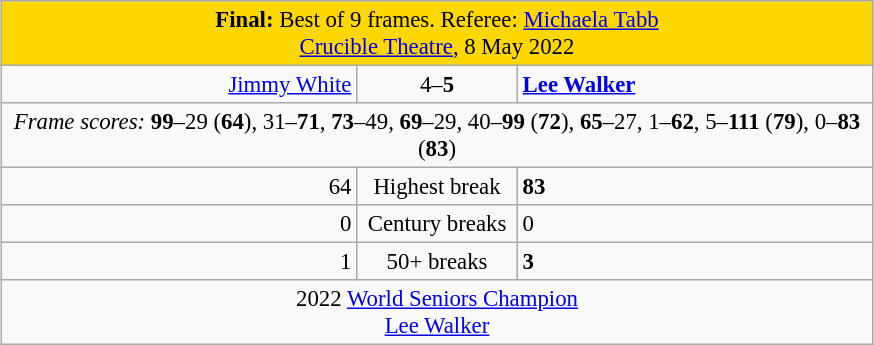<table class="wikitable" style="font-size: 95%; margin: 1em auto 1em auto;">
<tr>
<td colspan="3" align="center" bgcolor="#ffd700"><strong>Final:</strong> Best of 9 frames. Referee: <a href='#'>Michaela Tabb</a><br><a href='#'>Crucible Theatre</a>, 8 May 2022</td>
</tr>
<tr>
<td width="230" align="right"><a href='#'>Jimmy White</a><br></td>
<td width="100" align="center">4–<strong>5</strong></td>
<td width="230" align="left"><strong><a href='#'>Lee Walker</a></strong><br></td>
</tr>
<tr>
<td colspan="3" align="center" style="font-size: 100%"><em>Frame scores:</em> <strong>99</strong>–29 (<strong>64</strong>), 31–<strong>71</strong>, <strong>73</strong>–49, <strong>69</strong>–29, 40–<strong>99</strong> (<strong>72</strong>), <strong>65</strong>–27, 1–<strong>62</strong>, 5–<strong>111</strong> (<strong>79</strong>), 0–<strong>83</strong> (<strong>83</strong>)</td>
</tr>
<tr>
<td align="right">64</td>
<td align="center">Highest break</td>
<td><strong>83</strong></td>
</tr>
<tr>
<td align="right">0</td>
<td align="center">Century breaks</td>
<td>0</td>
</tr>
<tr>
<td align="right">1</td>
<td align="center">50+ breaks</td>
<td><strong>3</strong></td>
</tr>
<tr>
<td colspan="3" align="center">2022 <a href='#'>World Seniors Champion</a><br> <a href='#'>Lee Walker</a></td>
</tr>
</table>
